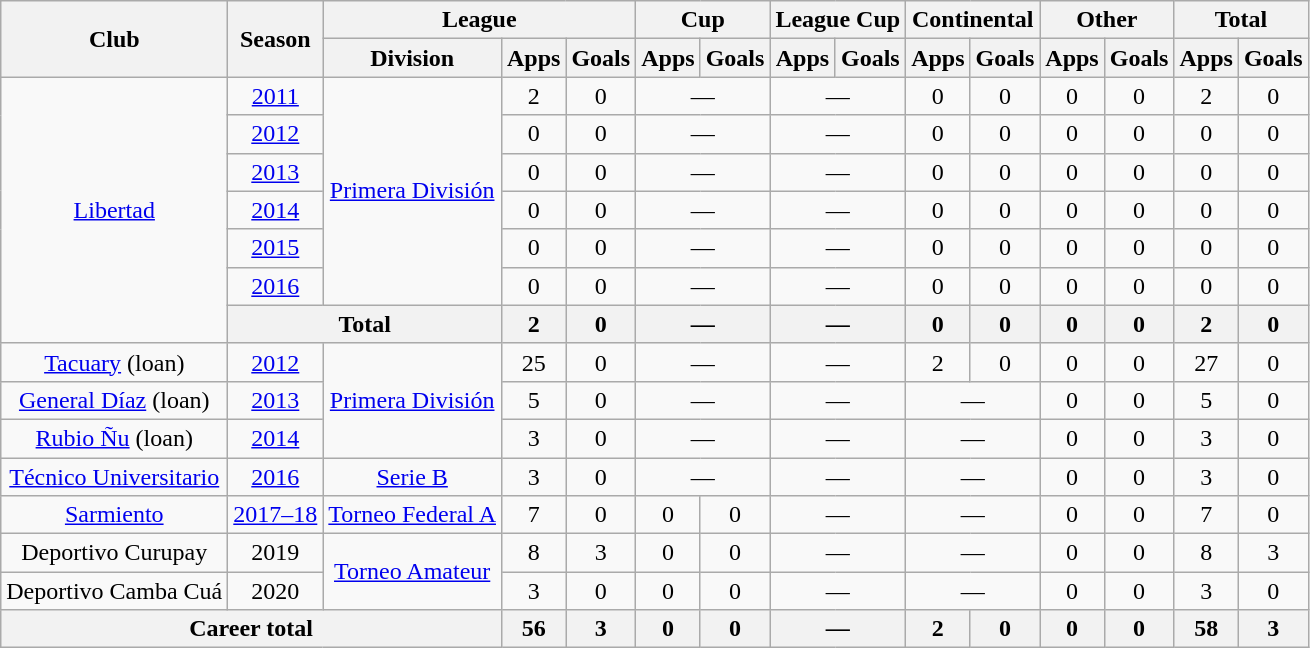<table class="wikitable" style="text-align:center">
<tr>
<th rowspan="2">Club</th>
<th rowspan="2">Season</th>
<th colspan="3">League</th>
<th colspan="2">Cup</th>
<th colspan="2">League Cup</th>
<th colspan="2">Continental</th>
<th colspan="2">Other</th>
<th colspan="2">Total</th>
</tr>
<tr>
<th>Division</th>
<th>Apps</th>
<th>Goals</th>
<th>Apps</th>
<th>Goals</th>
<th>Apps</th>
<th>Goals</th>
<th>Apps</th>
<th>Goals</th>
<th>Apps</th>
<th>Goals</th>
<th>Apps</th>
<th>Goals</th>
</tr>
<tr>
<td rowspan="7"><a href='#'>Libertad</a></td>
<td><a href='#'>2011</a></td>
<td rowspan="6"><a href='#'>Primera División</a></td>
<td>2</td>
<td>0</td>
<td colspan="2">—</td>
<td colspan="2">—</td>
<td>0</td>
<td>0</td>
<td>0</td>
<td>0</td>
<td>2</td>
<td>0</td>
</tr>
<tr>
<td><a href='#'>2012</a></td>
<td>0</td>
<td>0</td>
<td colspan="2">—</td>
<td colspan="2">—</td>
<td>0</td>
<td>0</td>
<td>0</td>
<td>0</td>
<td>0</td>
<td>0</td>
</tr>
<tr>
<td><a href='#'>2013</a></td>
<td>0</td>
<td>0</td>
<td colspan="2">—</td>
<td colspan="2">—</td>
<td>0</td>
<td>0</td>
<td>0</td>
<td>0</td>
<td>0</td>
<td>0</td>
</tr>
<tr>
<td><a href='#'>2014</a></td>
<td>0</td>
<td>0</td>
<td colspan="2">—</td>
<td colspan="2">—</td>
<td>0</td>
<td>0</td>
<td>0</td>
<td>0</td>
<td>0</td>
<td>0</td>
</tr>
<tr>
<td><a href='#'>2015</a></td>
<td>0</td>
<td>0</td>
<td colspan="2">—</td>
<td colspan="2">—</td>
<td>0</td>
<td>0</td>
<td>0</td>
<td>0</td>
<td>0</td>
<td>0</td>
</tr>
<tr>
<td><a href='#'>2016</a></td>
<td>0</td>
<td>0</td>
<td colspan="2">—</td>
<td colspan="2">—</td>
<td>0</td>
<td>0</td>
<td>0</td>
<td>0</td>
<td>0</td>
<td>0</td>
</tr>
<tr>
<th colspan="2">Total</th>
<th>2</th>
<th>0</th>
<th colspan="2">—</th>
<th colspan="2">—</th>
<th>0</th>
<th>0</th>
<th>0</th>
<th>0</th>
<th>2</th>
<th>0</th>
</tr>
<tr>
<td rowspan="1"><a href='#'>Tacuary</a> (loan)</td>
<td><a href='#'>2012</a></td>
<td rowspan="3"><a href='#'>Primera División</a></td>
<td>25</td>
<td>0</td>
<td colspan="2">—</td>
<td colspan="2">—</td>
<td>2</td>
<td>0</td>
<td>0</td>
<td>0</td>
<td>27</td>
<td>0</td>
</tr>
<tr>
<td rowspan="1"><a href='#'>General Díaz</a> (loan)</td>
<td><a href='#'>2013</a></td>
<td>5</td>
<td>0</td>
<td colspan="2">—</td>
<td colspan="2">—</td>
<td colspan="2">—</td>
<td>0</td>
<td>0</td>
<td>5</td>
<td>0</td>
</tr>
<tr>
<td rowspan="1"><a href='#'>Rubio Ñu</a> (loan)</td>
<td><a href='#'>2014</a></td>
<td>3</td>
<td>0</td>
<td colspan="2">—</td>
<td colspan="2">—</td>
<td colspan="2">—</td>
<td>0</td>
<td>0</td>
<td>3</td>
<td>0</td>
</tr>
<tr>
<td rowspan="1"><a href='#'>Técnico Universitario</a></td>
<td><a href='#'>2016</a></td>
<td rowspan="1"><a href='#'>Serie B</a></td>
<td>3</td>
<td>0</td>
<td colspan="2">—</td>
<td colspan="2">—</td>
<td colspan="2">—</td>
<td>0</td>
<td>0</td>
<td>3</td>
<td>0</td>
</tr>
<tr>
<td rowspan="1"><a href='#'>Sarmiento</a></td>
<td><a href='#'>2017–18</a></td>
<td rowspan="1"><a href='#'>Torneo Federal A</a></td>
<td>7</td>
<td>0</td>
<td>0</td>
<td>0</td>
<td colspan="2">—</td>
<td colspan="2">—</td>
<td>0</td>
<td>0</td>
<td>7</td>
<td>0</td>
</tr>
<tr>
<td rowspan="1">Deportivo Curupay</td>
<td>2019</td>
<td rowspan="2"><a href='#'>Torneo Amateur</a></td>
<td>8</td>
<td>3</td>
<td>0</td>
<td>0</td>
<td colspan="2">—</td>
<td colspan="2">—</td>
<td>0</td>
<td>0</td>
<td>8</td>
<td>3</td>
</tr>
<tr>
<td rowspan="1">Deportivo Camba Cuá</td>
<td>2020</td>
<td>3</td>
<td>0</td>
<td>0</td>
<td>0</td>
<td colspan="2">—</td>
<td colspan="2">—</td>
<td>0</td>
<td>0</td>
<td>3</td>
<td>0</td>
</tr>
<tr>
<th colspan="3">Career total</th>
<th>56</th>
<th>3</th>
<th>0</th>
<th>0</th>
<th colspan="2">—</th>
<th>2</th>
<th>0</th>
<th>0</th>
<th>0</th>
<th>58</th>
<th>3</th>
</tr>
</table>
